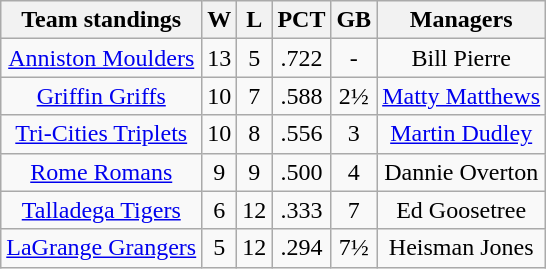<table class="wikitable" style="text-align:center">
<tr>
<th>Team standings</th>
<th>W</th>
<th>L</th>
<th>PCT</th>
<th>GB</th>
<th>Managers</th>
</tr>
<tr>
<td><a href='#'>Anniston Moulders</a></td>
<td>13</td>
<td>5</td>
<td>.722</td>
<td>-</td>
<td>Bill Pierre</td>
</tr>
<tr>
<td><a href='#'>Griffin Griffs</a></td>
<td>10</td>
<td>7</td>
<td>.588</td>
<td>2½</td>
<td><a href='#'>Matty Matthews</a></td>
</tr>
<tr>
<td><a href='#'>Tri-Cities Triplets</a></td>
<td>10</td>
<td>8</td>
<td>.556</td>
<td>3</td>
<td><a href='#'>Martin Dudley</a></td>
</tr>
<tr>
<td><a href='#'>Rome Romans</a></td>
<td>9</td>
<td>9</td>
<td>.500</td>
<td>4</td>
<td>Dannie Overton</td>
</tr>
<tr>
<td><a href='#'>Talladega Tigers</a></td>
<td>6</td>
<td>12</td>
<td>.333</td>
<td>7</td>
<td>Ed Goosetree</td>
</tr>
<tr>
<td><a href='#'>LaGrange Grangers</a></td>
<td>5</td>
<td>12</td>
<td>.294</td>
<td>7½</td>
<td>Heisman Jones</td>
</tr>
</table>
